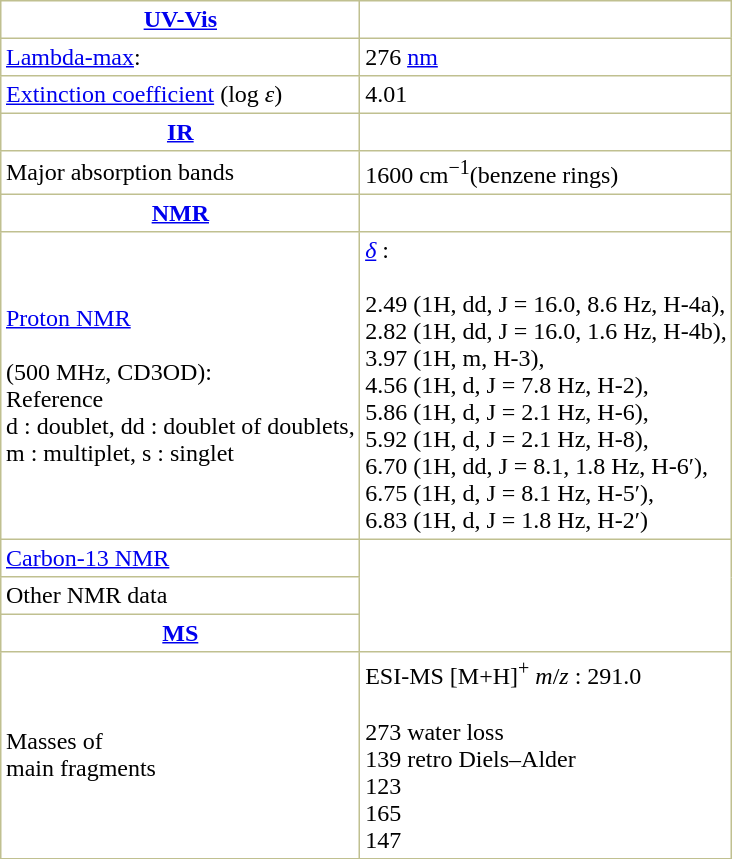<table border="1" cellspacing="0" cellpadding="3" style="margin: 0 0 0 0.5em; background: #FFFFFF; border-collapse: collapse; border-color: #C0C090;">
<tr>
<th><a href='#'>UV-Vis</a></th>
</tr>
<tr>
<td><a href='#'>Lambda-max</a>:</td>
<td>276 <a href='#'>nm</a></td>
</tr>
<tr>
<td><a href='#'>Extinction coefficient</a> (log <em>ε</em>)</td>
<td>4.01</td>
</tr>
<tr>
<th><a href='#'>IR</a></th>
</tr>
<tr>
<td>Major absorption bands</td>
<td>1600 cm<sup>−1</sup>(benzene rings)</td>
</tr>
<tr>
<th><a href='#'>NMR</a></th>
</tr>
<tr>
<td><a href='#'>Proton NMR</a><br><br>(500 MHz, CD3OD): 
<br>Reference
<br>d : doublet, dd : doublet of doublets,
<br>m : multiplet, s : singlet</td>
<td><em><a href='#'>δ</a></em> :<br><br>2.49 (1H, dd, J = 16.0, 8.6 Hz, H-4a),<br>
2.82 (1H, dd, J = 16.0, 1.6 Hz, H-4b), <br>
3.97 (1H, m, H-3), <br>
4.56 (1H, d, J = 7.8 Hz, H-2),<br>
5.86 (1H, d, J = 2.1 Hz, H-6), <br>
5.92 (1H, d, J = 2.1 Hz, H-8), <br>
6.70 (1H, dd, J = 8.1, 1.8 Hz, H-6′), <br>
6.75 (1H, d, J = 8.1 Hz, H-5′), <br>
6.83 (1H, d, J = 1.8 Hz, H-2′)<br></td>
</tr>
<tr>
<td><a href='#'>Carbon-13 NMR</a> </td>
</tr>
<tr>
<td>Other NMR data </td>
</tr>
<tr>
<th><a href='#'>MS</a></th>
</tr>
<tr>
<td>Masses of <br>main fragments</td>
<td>ESI-MS [M+H]<sup>+</sup> <em>m</em>/<em>z</em> : 291.0<br><br>273 water loss
<br>139 retro Diels–Alder
<br>123
<br>165
<br>147</td>
</tr>
<tr>
</tr>
</table>
